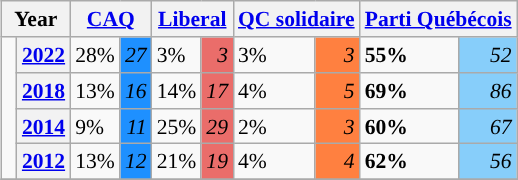<table class="wikitable" style="float:right; width:400; font-size:90%; margin-left:1em;">
<tr>
<th colspan="2" scope="col">Year</th>
<th colspan="2" scope="col"><a href='#'>CAQ</a></th>
<th colspan="2" scope="col"><a href='#'>Liberal</a></th>
<th colspan="2" scope="col"><a href='#'>QC solidaire</a></th>
<th colspan="2" scope="col"><a href='#'>Parti Québécois</a></th>
</tr>
<tr>
<td rowspan="4" style="width: 0.25em; background-color: "></td>
<th><a href='#'>2022</a></th>
<td>28%</td>
<td style="text-align:right; background:#1E90FF;"><em>27</em></td>
<td>3%</td>
<td style="text-align:right; background:#EA6D6A;"><em>3</em></td>
<td>3%</td>
<td style="text-align:right; background:#FF8040;"><em>3</em></td>
<td><strong>55%</strong></td>
<td style="text-align:right; background:#87CEFA;"><em>52</em></td>
</tr>
<tr>
<th><a href='#'>2018</a></th>
<td>13%</td>
<td style="text-align:right; background:#1E90FF;"><em>16</em></td>
<td>14%</td>
<td style="text-align:right; background:#EA6D6A;"><em>17</em></td>
<td>4%</td>
<td style="text-align:right; background:#FF8040;"><em>5</em></td>
<td><strong>69%</strong></td>
<td style="text-align:right; background:#87CEFA;"><em>86</em></td>
</tr>
<tr>
<th><a href='#'>2014</a></th>
<td>9%</td>
<td style="text-align:right; background:#1E90FF;"><em>11</em></td>
<td>25%</td>
<td style="text-align:right; background:#EA6D6A;"><em>29</em></td>
<td>2%</td>
<td style="text-align:right; background:#FF8040;"><em>3</em></td>
<td><strong>60%</strong></td>
<td style="text-align:right; background:#87CEFA;"><em>67</em></td>
</tr>
<tr>
<th><a href='#'>2012</a></th>
<td>13%</td>
<td style="text-align:right; background:#1E90FF;"><em>12</em></td>
<td>21%</td>
<td style="text-align:right; background:#EA6D6A;"><em>19</em></td>
<td>4%</td>
<td style="text-align:right; background:#FF8040;"><em>4</em></td>
<td><strong>62%</strong></td>
<td style="text-align:right; background:#87CEFA;"><em>56</em></td>
</tr>
<tr>
</tr>
</table>
